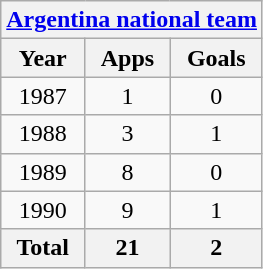<table class="wikitable" style="text-align:center">
<tr>
<th colspan=3><a href='#'>Argentina national team</a></th>
</tr>
<tr>
<th>Year</th>
<th>Apps</th>
<th>Goals</th>
</tr>
<tr>
<td>1987</td>
<td>1</td>
<td>0</td>
</tr>
<tr>
<td>1988</td>
<td>3</td>
<td>1</td>
</tr>
<tr>
<td>1989</td>
<td>8</td>
<td>0</td>
</tr>
<tr>
<td>1990</td>
<td>9</td>
<td>1</td>
</tr>
<tr>
<th>Total</th>
<th>21</th>
<th>2</th>
</tr>
</table>
